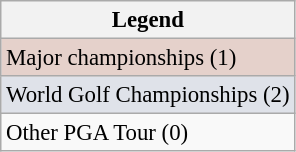<table class="wikitable" style="font-size:95%;">
<tr>
<th>Legend</th>
</tr>
<tr style="background:#e5d1cb;">
<td>Major championships (1)</td>
</tr>
<tr style="background:#dfe2e9;">
<td>World Golf Championships (2)</td>
</tr>
<tr>
<td>Other PGA Tour (0)</td>
</tr>
</table>
